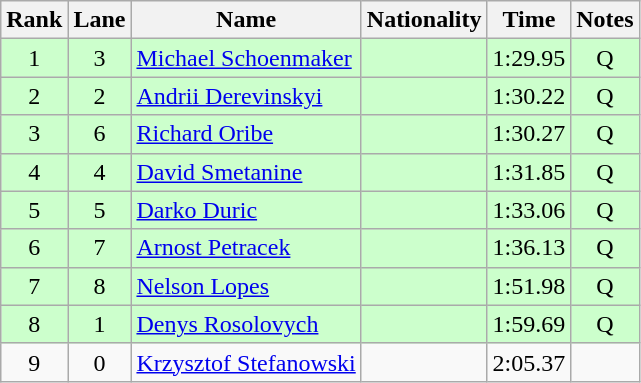<table class="wikitable sortable" style="text-align:center">
<tr>
<th>Rank</th>
<th>Lane</th>
<th>Name</th>
<th>Nationality</th>
<th>Time</th>
<th>Notes</th>
</tr>
<tr bgcolor=ccffcc>
<td>1</td>
<td>3</td>
<td align=left><a href='#'>Michael Schoenmaker</a></td>
<td align=left></td>
<td>1:29.95</td>
<td>Q</td>
</tr>
<tr bgcolor=ccffcc>
<td>2</td>
<td>2</td>
<td align=left><a href='#'>Andrii Derevinskyi</a></td>
<td align=left></td>
<td>1:30.22</td>
<td>Q</td>
</tr>
<tr bgcolor=ccffcc>
<td>3</td>
<td>6</td>
<td align=left><a href='#'>Richard Oribe</a></td>
<td align=left></td>
<td>1:30.27</td>
<td>Q</td>
</tr>
<tr bgcolor=ccffcc>
<td>4</td>
<td>4</td>
<td align=left><a href='#'>David Smetanine</a></td>
<td align=left></td>
<td>1:31.85</td>
<td>Q</td>
</tr>
<tr bgcolor=ccffcc>
<td>5</td>
<td>5</td>
<td align=left><a href='#'>Darko Duric</a></td>
<td align=left></td>
<td>1:33.06</td>
<td>Q</td>
</tr>
<tr bgcolor=ccffcc>
<td>6</td>
<td>7</td>
<td align=left><a href='#'>Arnost Petracek</a></td>
<td align=left></td>
<td>1:36.13</td>
<td>Q</td>
</tr>
<tr bgcolor=ccffcc>
<td>7</td>
<td>8</td>
<td align=left><a href='#'>Nelson Lopes</a></td>
<td align=left></td>
<td>1:51.98</td>
<td>Q</td>
</tr>
<tr bgcolor=ccffcc>
<td>8</td>
<td>1</td>
<td align=left><a href='#'>Denys Rosolovych</a></td>
<td align=left></td>
<td>1:59.69</td>
<td>Q</td>
</tr>
<tr>
<td>9</td>
<td>0</td>
<td align=left><a href='#'>Krzysztof Stefanowski</a></td>
<td align=left></td>
<td>2:05.37</td>
<td></td>
</tr>
</table>
